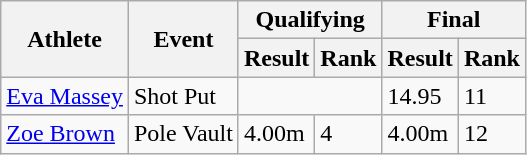<table class="wikitable">
<tr>
<th rowspan="2">Athlete</th>
<th rowspan="2">Event</th>
<th colspan="2">Qualifying</th>
<th colspan="2">Final</th>
</tr>
<tr>
<th>Result</th>
<th>Rank</th>
<th>Result</th>
<th>Rank</th>
</tr>
<tr>
<td><a href='#'>Eva Massey</a></td>
<td>Shot Put</td>
<td colspan="2"></td>
<td>14.95</td>
<td>11</td>
</tr>
<tr>
<td><a href='#'>Zoe Brown</a></td>
<td>Pole Vault</td>
<td>4.00m</td>
<td>4</td>
<td>4.00m</td>
<td>12</td>
</tr>
</table>
